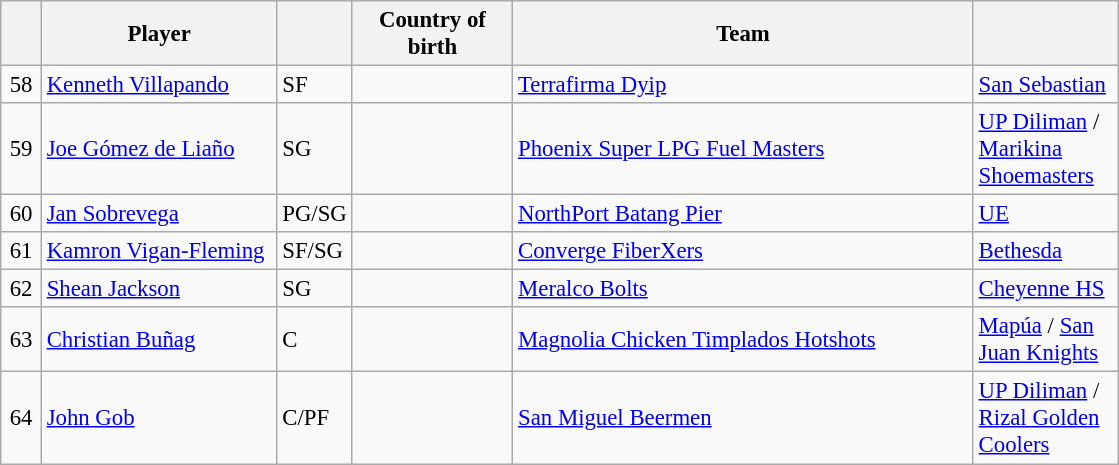<table class="wikitable plainrowheaders" style="text-align:left; font-size:95%;">
<tr>
<th scope="col" style="width:20px;"></th>
<th scope="col" style="width:150px;">Player</th>
<th scope="col" style="width:20px;"></th>
<th scope="col" style="width:100px;">Country of birth</th>
<th scope="col" style="width:300px;">Team</th>
<th scope="col" style="width:90px;"></th>
</tr>
<tr>
<td align=center>58</td>
<td><a href='#'>Kenneth Villapando</a></td>
<td>SF</td>
<td></td>
<td><a href='#'>Terrafirma Dyip</a></td>
<td><a href='#'>San Sebastian</a></td>
</tr>
<tr>
<td align=center>59</td>
<td><a href='#'>Joe Gómez de Liaño</a></td>
<td>SG</td>
<td></td>
<td><a href='#'>Phoenix Super LPG Fuel Masters</a></td>
<td><a href='#'>UP Diliman</a> / <a href='#'>Marikina Shoemasters</a> </td>
</tr>
<tr>
<td align=center>60</td>
<td><a href='#'>Jan Sobrevega</a></td>
<td>PG/SG</td>
<td></td>
<td><a href='#'>NorthPort Batang Pier</a></td>
<td><a href='#'>UE</a></td>
</tr>
<tr>
<td align=center>61</td>
<td><a href='#'>Kamron Vigan-Fleming</a></td>
<td>SF/SG</td>
<td></td>
<td><a href='#'>Converge FiberXers</a></td>
<td><a href='#'>Bethesda</a></td>
</tr>
<tr>
<td align=center>62</td>
<td><a href='#'>Shean Jackson</a></td>
<td>SG</td>
<td></td>
<td><a href='#'>Meralco Bolts</a></td>
<td><a href='#'>Cheyenne HS</a></td>
</tr>
<tr>
<td align=center>63</td>
<td><a href='#'>Christian Buñag</a></td>
<td>C</td>
<td></td>
<td><a href='#'>Magnolia Chicken Timplados Hotshots</a></td>
<td><a href='#'>Mapúa</a> / <a href='#'>San Juan Knights</a> </td>
</tr>
<tr>
<td align=center>64</td>
<td><a href='#'>John Gob</a></td>
<td>C/PF</td>
<td></td>
<td><a href='#'>San Miguel Beermen</a></td>
<td><a href='#'>UP Diliman</a> / <a href='#'>Rizal Golden Coolers</a> </td>
</tr>
</table>
